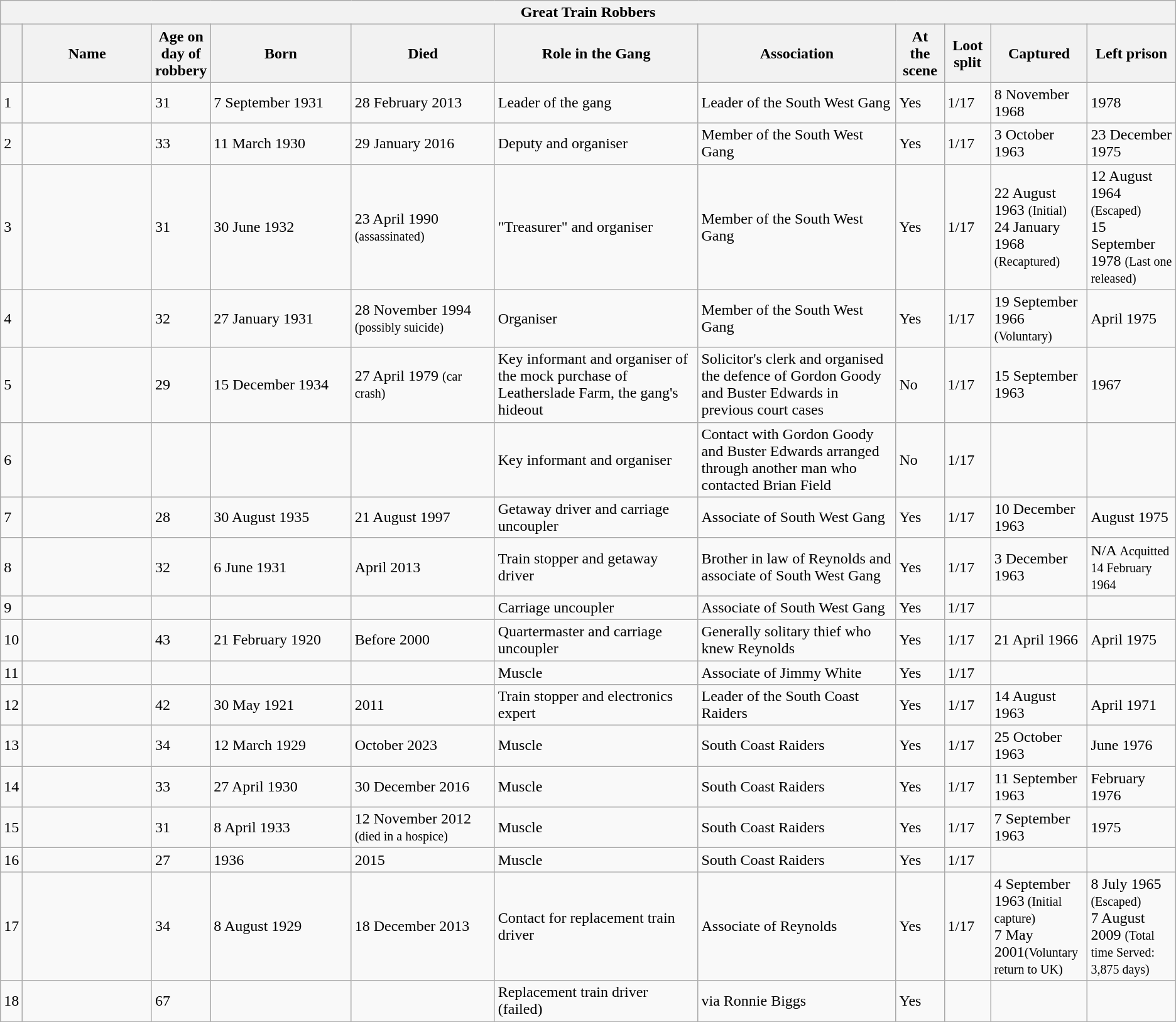<table class="wikitable sortable">
<tr>
<th colspan=12>Great Train Robbers</th>
</tr>
<tr>
<th></th>
<th scope="col" style="width:200px;">Name</th>
<th scope="col" style="width:50px;">Age on <br>day of<br>robbery</th>
<th scope="col" style="width:200px;">Born</th>
<th scope="col" style="width:200px;">Died</th>
<th scope="col" style="width:300px;">Role in the Gang</th>
<th scope="col" style="width:300px;">Association</th>
<th scope="col" style="width:50px;">At<br>the<br>scene</th>
<th scope="col" style="width:50px;">Loot split</th>
<th scope="col" style="width:100px;">Captured</th>
<th scope="col" style="width:100px;">Left prison</th>
</tr>
<tr>
<td>1</td>
<td></td>
<td>31</td>
<td>7 September 1931</td>
<td>28 February 2013</td>
<td>Leader of the gang</td>
<td>Leader of the South West Gang</td>
<td>Yes</td>
<td>1/17</td>
<td>8 November 1968</td>
<td>1978</td>
</tr>
<tr>
<td>2</td>
<td></td>
<td>33</td>
<td>11 March 1930</td>
<td>29 January 2016</td>
<td>Deputy and organiser</td>
<td>Member of the South West Gang</td>
<td>Yes</td>
<td>1/17</td>
<td>3 October 1963</td>
<td>23 December 1975</td>
</tr>
<tr>
<td>3</td>
<td></td>
<td>31</td>
<td>30 June 1932</td>
<td>23 April 1990 <small>(assassinated)</small></td>
<td>"Treasurer" and organiser</td>
<td>Member of the South West Gang</td>
<td>Yes</td>
<td>1/17</td>
<td>22 August 1963 <small>(Initial)</small><br> 24 January 1968 <small>(Recaptured)</small></td>
<td>12 August 1964 <small>(Escaped)</small><br> 15 September 1978 <small>(Last one released)</small></td>
</tr>
<tr>
<td>4</td>
<td></td>
<td>32</td>
<td>27 January 1931</td>
<td>28 November 1994 <small>(possibly suicide)</small></td>
<td>Organiser</td>
<td>Member of the South West Gang</td>
<td>Yes</td>
<td>1/17</td>
<td>19 September 1966 <small>(Voluntary)</small></td>
<td>April 1975</td>
</tr>
<tr>
<td>5</td>
<td></td>
<td>29</td>
<td>15 December 1934</td>
<td>27 April 1979 <small>(car crash)</small></td>
<td>Key informant and organiser of the mock purchase of Leatherslade Farm, the gang's hideout</td>
<td>Solicitor's clerk and organised the defence of Gordon Goody and Buster Edwards in previous court cases</td>
<td>No</td>
<td>1/17</td>
<td>15 September 1963</td>
<td>1967</td>
</tr>
<tr>
<td>6</td>
<td></td>
<td></td>
<td></td>
<td></td>
<td>Key informant and organiser</td>
<td>Contact with Gordon Goody and Buster Edwards arranged through another man who contacted Brian Field</td>
<td>No</td>
<td>1/17</td>
<td></td>
<td></td>
</tr>
<tr>
<td>7</td>
<td></td>
<td>28</td>
<td>30 August 1935</td>
<td>21 August 1997</td>
<td>Getaway driver and carriage uncoupler</td>
<td>Associate of South West Gang</td>
<td>Yes</td>
<td>1/17</td>
<td>10 December 1963</td>
<td>August 1975</td>
</tr>
<tr>
<td>8</td>
<td></td>
<td>32</td>
<td>6 June 1931</td>
<td>April 2013</td>
<td>Train stopper and getaway driver</td>
<td>Brother in law of Reynolds and associate of South West Gang</td>
<td>Yes</td>
<td>1/17</td>
<td>3 December 1963</td>
<td>N/A <small>Acquitted 14 February 1964</small></td>
</tr>
<tr>
<td>9</td>
<td></td>
<td></td>
<td></td>
<td></td>
<td>Carriage uncoupler</td>
<td>Associate of South West Gang</td>
<td>Yes</td>
<td>1/17</td>
<td></td>
<td></td>
</tr>
<tr>
<td>10</td>
<td></td>
<td>43</td>
<td>21 February 1920</td>
<td>Before 2000</td>
<td>Quartermaster and carriage uncoupler</td>
<td>Generally solitary thief who knew Reynolds</td>
<td>Yes</td>
<td>1/17</td>
<td>21 April 1966</td>
<td>April 1975</td>
</tr>
<tr>
<td>11</td>
<td></td>
<td></td>
<td></td>
<td></td>
<td>Muscle</td>
<td>Associate of Jimmy White</td>
<td>Yes</td>
<td>1/17</td>
<td></td>
<td></td>
</tr>
<tr>
<td>12</td>
<td></td>
<td>42</td>
<td>30 May 1921</td>
<td>2011</td>
<td>Train stopper and electronics expert</td>
<td>Leader of the South Coast Raiders</td>
<td>Yes</td>
<td>1/17</td>
<td>14 August 1963</td>
<td>April 1971</td>
</tr>
<tr>
<td>13</td>
<td></td>
<td>34</td>
<td>12 March 1929</td>
<td>October 2023</td>
<td>Muscle</td>
<td>South Coast Raiders</td>
<td>Yes</td>
<td>1/17</td>
<td>25 October 1963</td>
<td>June 1976</td>
</tr>
<tr>
<td>14</td>
<td></td>
<td>33</td>
<td>27 April 1930</td>
<td>30 December 2016</td>
<td>Muscle</td>
<td>South Coast Raiders</td>
<td>Yes</td>
<td>1/17</td>
<td>11 September 1963</td>
<td>February 1976</td>
</tr>
<tr>
<td>15</td>
<td></td>
<td>31</td>
<td>8 April 1933</td>
<td>12 November 2012 <small>(died in a hospice)</small></td>
<td>Muscle</td>
<td>South Coast Raiders</td>
<td>Yes</td>
<td>1/17</td>
<td>7 September 1963</td>
<td>1975</td>
</tr>
<tr>
<td>16</td>
<td></td>
<td>27</td>
<td>1936</td>
<td>2015</td>
<td>Muscle</td>
<td>South Coast Raiders</td>
<td>Yes</td>
<td>1/17</td>
<td></td>
<td></td>
</tr>
<tr>
<td>17</td>
<td></td>
<td>34</td>
<td>8 August 1929</td>
<td>18 December 2013</td>
<td>Contact for replacement train driver</td>
<td>Associate of Reynolds</td>
<td>Yes</td>
<td>1/17</td>
<td>4 September 1963<small> (Initial capture)</small><br>7 May 2001<small>(Voluntary return to UK)</small></td>
<td>8 July 1965<small> (Escaped)</small><br> 7 August 2009 <small> (Total time Served: 3,875 days)</small></td>
</tr>
<tr>
<td>18</td>
<td></td>
<td>67</td>
<td></td>
<td></td>
<td>Replacement train driver (failed)</td>
<td>via Ronnie Biggs</td>
<td>Yes</td>
<td></td>
<td></td>
<td></td>
</tr>
<tr>
</tr>
</table>
